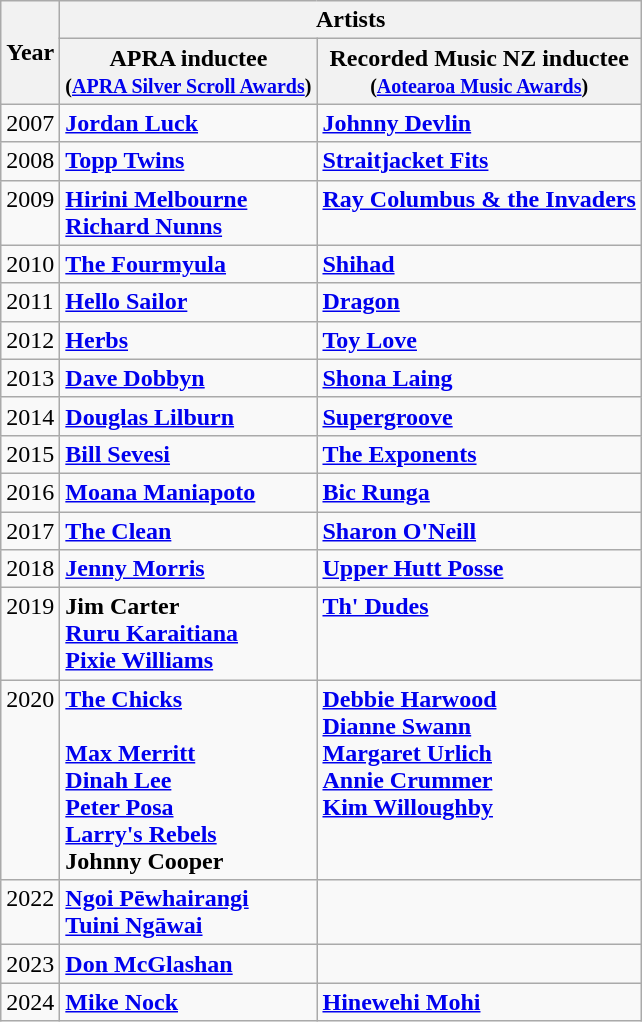<table class="wikitable">
<tr>
<th rowspan="2">Year</th>
<th colspan="2">Artists</th>
</tr>
<tr>
<th>APRA inductee<br><small>(<a href='#'>APRA Silver Scroll Awards</a>)</small></th>
<th>Recorded Music NZ inductee<br><small>(<a href='#'>Aotearoa Music Awards</a>)</small></th>
</tr>
<tr valign="top">
<td>2007</td>
<td><strong><a href='#'>Jordan Luck</a></strong></td>
<td><strong><a href='#'>Johnny Devlin</a></strong></td>
</tr>
<tr valign="top">
<td>2008</td>
<td><strong><a href='#'>Topp Twins</a></strong><br></td>
<td><strong><a href='#'>Straitjacket Fits</a></strong><br></td>
</tr>
<tr valign="top">
<td>2009</td>
<td><strong><a href='#'>Hirini Melbourne</a></strong><br><strong><a href='#'>Richard Nunns</a></strong></td>
<td><strong><a href='#'>Ray Columbus & the Invaders</a></strong><br></td>
</tr>
<tr valign="top">
<td>2010</td>
<td><strong><a href='#'>The Fourmyula</a></strong><br></td>
<td><strong><a href='#'>Shihad</a></strong><br></td>
</tr>
<tr valign="top">
<td>2011</td>
<td><strong><a href='#'>Hello Sailor</a></strong><br></td>
<td><strong><a href='#'>Dragon</a></strong><br></td>
</tr>
<tr valign="top">
<td>2012</td>
<td><strong><a href='#'>Herbs</a></strong><br></td>
<td><strong><a href='#'>Toy Love</a></strong><br></td>
</tr>
<tr valign="top">
<td>2013</td>
<td><strong><a href='#'>Dave Dobbyn</a></strong></td>
<td><strong><a href='#'>Shona Laing</a></strong></td>
</tr>
<tr valign="top">
<td>2014</td>
<td><strong><a href='#'>Douglas Lilburn</a></strong></td>
<td><strong><a href='#'>Supergroove</a></strong><br></td>
</tr>
<tr valign="top">
<td>2015</td>
<td><strong><a href='#'>Bill Sevesi</a></strong></td>
<td><strong><a href='#'>The Exponents</a></strong><br></td>
</tr>
<tr valign="top">
<td>2016</td>
<td><strong><a href='#'>Moana Maniapoto</a></strong></td>
<td><strong><a href='#'>Bic Runga</a></strong></td>
</tr>
<tr valign="top">
<td>2017</td>
<td><strong><a href='#'>The Clean</a></strong><br></td>
<td><strong><a href='#'>Sharon O'Neill</a></strong></td>
</tr>
<tr valign="top">
<td>2018</td>
<td><strong><a href='#'>Jenny Morris</a></strong></td>
<td><strong><a href='#'>Upper Hutt Posse</a></strong><br></td>
</tr>
<tr valign="top">
<td>2019</td>
<td><strong>Jim Carter<br><a href='#'>Ruru Karaitiana</a><br><a href='#'>Pixie Williams</a></strong></td>
<td><strong><a href='#'>Th' Dudes</a></strong><br></td>
</tr>
<tr valign="top">
<td>2020</td>
<td><strong><a href='#'>The Chicks</a></strong><br><br>
<strong><a href='#'>Max Merritt</a></strong><br>
<strong><a href='#'>Dinah Lee</a></strong><br>
<strong><a href='#'>Peter Posa</a></strong><br>
<strong><a href='#'>Larry's Rebels</a></strong><br>

<strong>Johnny Cooper</strong></td>
<td><strong><a href='#'>Debbie Harwood</a></strong><br><strong><a href='#'>Dianne Swann</a></strong><br><strong><a href='#'>Margaret Urlich</a></strong><br><strong><a href='#'>Annie Crummer</a></strong><br><strong><a href='#'>Kim Willoughby</a></strong></td>
</tr>
<tr valign="top">
<td>2022</td>
<td><strong><a href='#'>Ngoi Pēwhairangi</a></strong><br><strong><a href='#'>Tuini Ngāwai</a></strong></td>
<td></td>
</tr>
<tr>
<td>2023</td>
<td><strong><a href='#'>Don McGlashan</a></strong></td>
<td></td>
</tr>
<tr>
<td>2024</td>
<td><strong><a href='#'>Mike Nock</a></strong></td>
<td><strong><a href='#'>Hinewehi Mohi</a></strong></td>
</tr>
</table>
